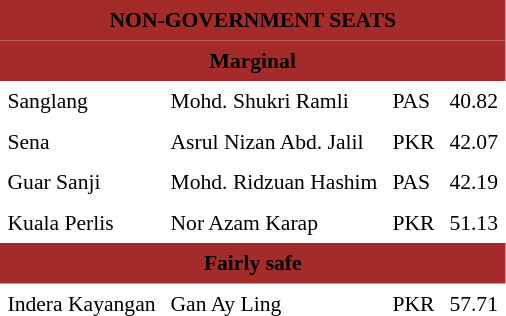<table class="toccolours" cellpadding="5" cellspacing="0" style="float:left; margin-right:.5em; margin-top:.4em; font-size:90%;">
<tr>
<td colspan="4"  style="text-align:center; background:brown;"><span><strong>NON-GOVERNMENT SEATS</strong></span></td>
</tr>
<tr>
<td colspan="4"  style="text-align:center; background:brown;"><span><strong>Marginal</strong></span></td>
</tr>
<tr>
<td>Sanglang</td>
<td>Mohd. Shukri Ramli</td>
<td>PAS</td>
<td style="text-align:center;">40.82</td>
</tr>
<tr>
<td>Sena</td>
<td>Asrul Nizan Abd. Jalil</td>
<td>PKR</td>
<td style="text-align:center;">42.07</td>
</tr>
<tr>
<td>Guar Sanji</td>
<td>Mohd. Ridzuan Hashim</td>
<td>PAS</td>
<td style="text-align:center;">42.19</td>
</tr>
<tr>
<td>Kuala Perlis</td>
<td>Nor Azam Karap</td>
<td>PKR</td>
<td style="text-align:center;">51.13</td>
</tr>
<tr>
<td colspan="4"  style="text-align:center; background:brown;"><span><strong>Fairly safe</strong></span></td>
</tr>
<tr>
<td>Indera Kayangan</td>
<td>Gan Ay Ling</td>
<td>PKR</td>
<td style="text-align:center;">57.71</td>
</tr>
</table>
